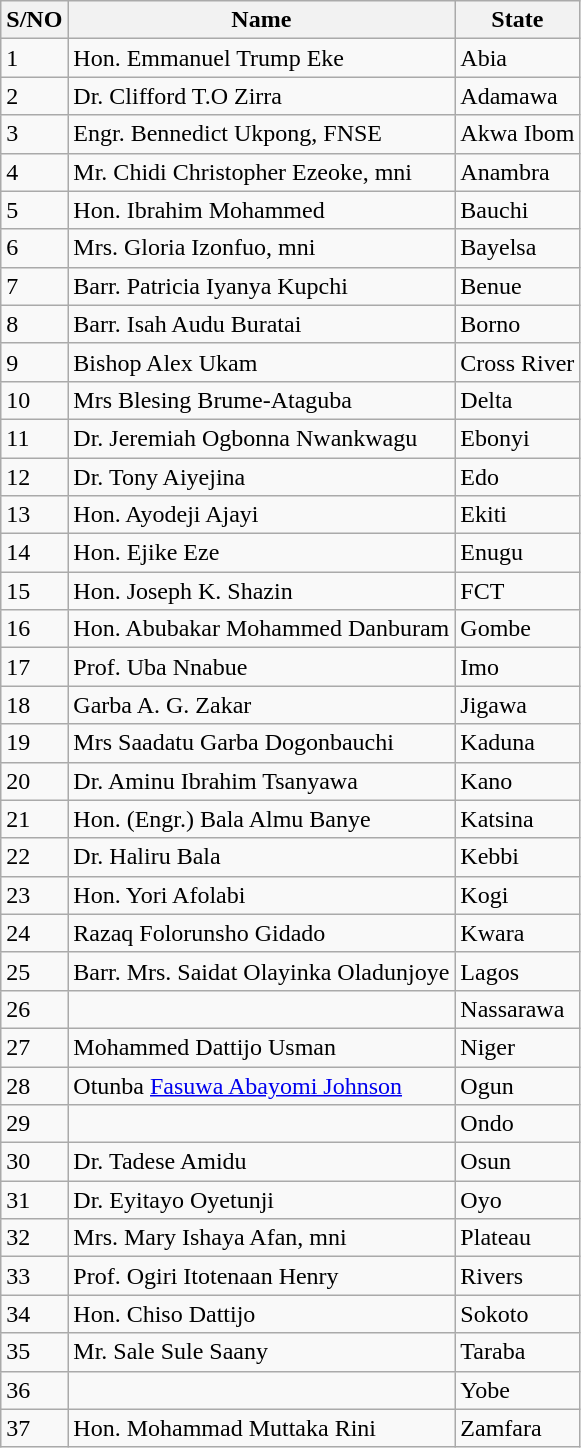<table class="wikitable">
<tr>
<th>S/NO</th>
<th>Name</th>
<th>State</th>
</tr>
<tr>
<td>1</td>
<td>Hon. Emmanuel Trump Eke</td>
<td>Abia</td>
</tr>
<tr>
<td>2</td>
<td>Dr. Clifford T.O Zirra</td>
<td>Adamawa</td>
</tr>
<tr>
<td>3</td>
<td>Engr. Bennedict Ukpong, FNSE</td>
<td>Akwa Ibom</td>
</tr>
<tr>
<td>4</td>
<td>Mr. Chidi Christopher Ezeoke, mni</td>
<td>Anambra</td>
</tr>
<tr>
<td>5</td>
<td>Hon. Ibrahim Mohammed</td>
<td>Bauchi</td>
</tr>
<tr>
<td>6</td>
<td>Mrs. Gloria Izonfuo, mni</td>
<td>Bayelsa</td>
</tr>
<tr>
<td>7</td>
<td>Barr. Patricia Iyanya Kupchi</td>
<td>Benue</td>
</tr>
<tr>
<td>8</td>
<td>Barr. Isah Audu Buratai</td>
<td>Borno</td>
</tr>
<tr>
<td>9</td>
<td>Bishop Alex Ukam</td>
<td>Cross River</td>
</tr>
<tr>
<td>10</td>
<td>Mrs Blesing Brume-Ataguba</td>
<td>Delta</td>
</tr>
<tr>
<td>11</td>
<td>Dr. Jeremiah Ogbonna Nwankwagu</td>
<td>Ebonyi</td>
</tr>
<tr>
<td>12</td>
<td>Dr. Tony Aiyejina</td>
<td>Edo</td>
</tr>
<tr>
<td>13</td>
<td>Hon. Ayodeji Ajayi</td>
<td>Ekiti</td>
</tr>
<tr>
<td>14</td>
<td>Hon. Ejike Eze</td>
<td>Enugu</td>
</tr>
<tr>
<td>15</td>
<td>Hon. Joseph K. Shazin</td>
<td>FCT</td>
</tr>
<tr>
<td>16</td>
<td>Hon. Abubakar Mohammed Danburam</td>
<td>Gombe</td>
</tr>
<tr>
<td>17</td>
<td>Prof.  Uba Nnabue</td>
<td>Imo</td>
</tr>
<tr>
<td>18</td>
<td>Garba A. G. Zakar</td>
<td>Jigawa</td>
</tr>
<tr>
<td>19</td>
<td>Mrs Saadatu Garba Dogonbauchi</td>
<td>Kaduna</td>
</tr>
<tr>
<td>20</td>
<td>Dr. Aminu Ibrahim Tsanyawa</td>
<td>Kano</td>
</tr>
<tr>
<td>21</td>
<td>Hon. (Engr.) Bala Almu Banye</td>
<td>Katsina</td>
</tr>
<tr>
<td>22</td>
<td>Dr. Haliru Bala</td>
<td>Kebbi</td>
</tr>
<tr>
<td>23</td>
<td>Hon. Yori Afolabi</td>
<td>Kogi</td>
</tr>
<tr>
<td>24</td>
<td>Razaq Folorunsho Gidado</td>
<td>Kwara</td>
</tr>
<tr>
<td>25</td>
<td>Barr. Mrs. Saidat Olayinka Oladunjoye</td>
<td>Lagos</td>
</tr>
<tr>
<td>26</td>
<td></td>
<td>Nassarawa</td>
</tr>
<tr>
<td>27</td>
<td>Mohammed Dattijo Usman</td>
<td>Niger</td>
</tr>
<tr>
<td>28</td>
<td>Otunba <a href='#'>Fasuwa Abayomi Johnson</a></td>
<td>Ogun</td>
</tr>
<tr>
<td>29</td>
<td></td>
<td>Ondo</td>
</tr>
<tr>
<td>30</td>
<td>Dr. Tadese Amidu</td>
<td>Osun</td>
</tr>
<tr>
<td>31</td>
<td>Dr. Eyitayo Oyetunji</td>
<td>Oyo</td>
</tr>
<tr>
<td>32</td>
<td>Mrs. Mary Ishaya Afan, mni</td>
<td>Plateau</td>
</tr>
<tr>
<td>33</td>
<td>Prof. Ogiri Itotenaan Henry</td>
<td>Rivers</td>
</tr>
<tr>
<td>34</td>
<td>Hon. Chiso Dattijo</td>
<td>Sokoto</td>
</tr>
<tr>
<td>35</td>
<td>Mr. Sale Sule Saany</td>
<td>Taraba</td>
</tr>
<tr>
<td>36</td>
<td></td>
<td>Yobe</td>
</tr>
<tr>
<td>37</td>
<td>Hon. Mohammad Muttaka Rini</td>
<td>Zamfara</td>
</tr>
</table>
